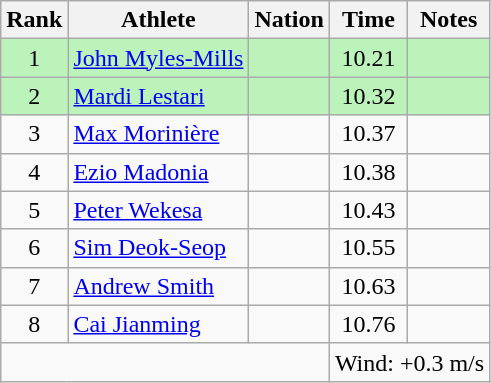<table class="wikitable sortable" style="text-align:center">
<tr>
<th>Rank</th>
<th>Athlete</th>
<th>Nation</th>
<th>Time</th>
<th>Notes</th>
</tr>
<tr style="background:#bbf3bb;">
<td>1</td>
<td align=left><a href='#'>John Myles-Mills</a></td>
<td align=left></td>
<td>10.21</td>
<td></td>
</tr>
<tr style="background:#bbf3bb;">
<td>2</td>
<td align=left><a href='#'>Mardi Lestari</a></td>
<td align=left></td>
<td>10.32</td>
<td></td>
</tr>
<tr>
<td>3</td>
<td align=left><a href='#'>Max Morinière</a></td>
<td align=left></td>
<td>10.37</td>
<td></td>
</tr>
<tr>
<td>4</td>
<td align=left><a href='#'>Ezio Madonia</a></td>
<td align=left></td>
<td>10.38</td>
<td></td>
</tr>
<tr>
<td>5</td>
<td align=left><a href='#'>Peter Wekesa</a></td>
<td align=left></td>
<td>10.43</td>
<td></td>
</tr>
<tr>
<td>6</td>
<td align=left><a href='#'>Sim Deok-Seop</a></td>
<td align=left></td>
<td>10.55</td>
<td></td>
</tr>
<tr>
<td>7</td>
<td align=left><a href='#'>Andrew Smith</a></td>
<td align=left></td>
<td>10.63</td>
<td></td>
</tr>
<tr>
<td>8</td>
<td align=left><a href='#'>Cai Jianming</a></td>
<td align=left></td>
<td>10.76</td>
<td></td>
</tr>
<tr class="sortbottom">
<td colspan=3></td>
<td colspan="3" style="text-align:left;">Wind: +0.3 m/s</td>
</tr>
</table>
